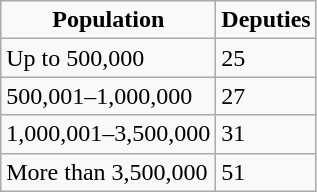<table class="wikitable">
<tr>
<td align="center"><strong>Population</strong></td>
<td align="center"><strong>Deputies</strong></td>
</tr>
<tr>
<td>Up to 500,000</td>
<td>25</td>
</tr>
<tr>
<td>500,001–1,000,000</td>
<td>27</td>
</tr>
<tr>
<td>1,000,001–3,500,000</td>
<td>31</td>
</tr>
<tr>
<td>More than 3,500,000</td>
<td>51</td>
</tr>
</table>
